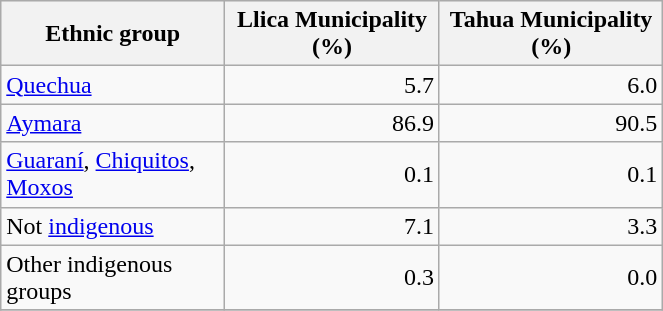<table class="wikitable" border="1" style="width:35%;" border="1">
<tr bgcolor=#EFEFEF>
<th><strong>Ethnic group</strong></th>
<th><strong>Llica Municipality (%)</strong></th>
<th><strong>Tahua Municipality (%)</strong></th>
</tr>
<tr>
<td><a href='#'>Quechua</a></td>
<td align="right">5.7</td>
<td align="right">6.0</td>
</tr>
<tr>
<td><a href='#'>Aymara</a></td>
<td align="right">86.9</td>
<td align="right">90.5</td>
</tr>
<tr>
<td><a href='#'>Guaraní</a>, <a href='#'>Chiquitos</a>, <a href='#'>Moxos</a></td>
<td align="right">0.1</td>
<td align="right">0.1</td>
</tr>
<tr>
<td>Not <a href='#'>indigenous</a></td>
<td align="right">7.1</td>
<td align="right">3.3</td>
</tr>
<tr>
<td>Other indigenous groups</td>
<td align="right">0.3</td>
<td align="right">0.0</td>
</tr>
<tr>
</tr>
</table>
